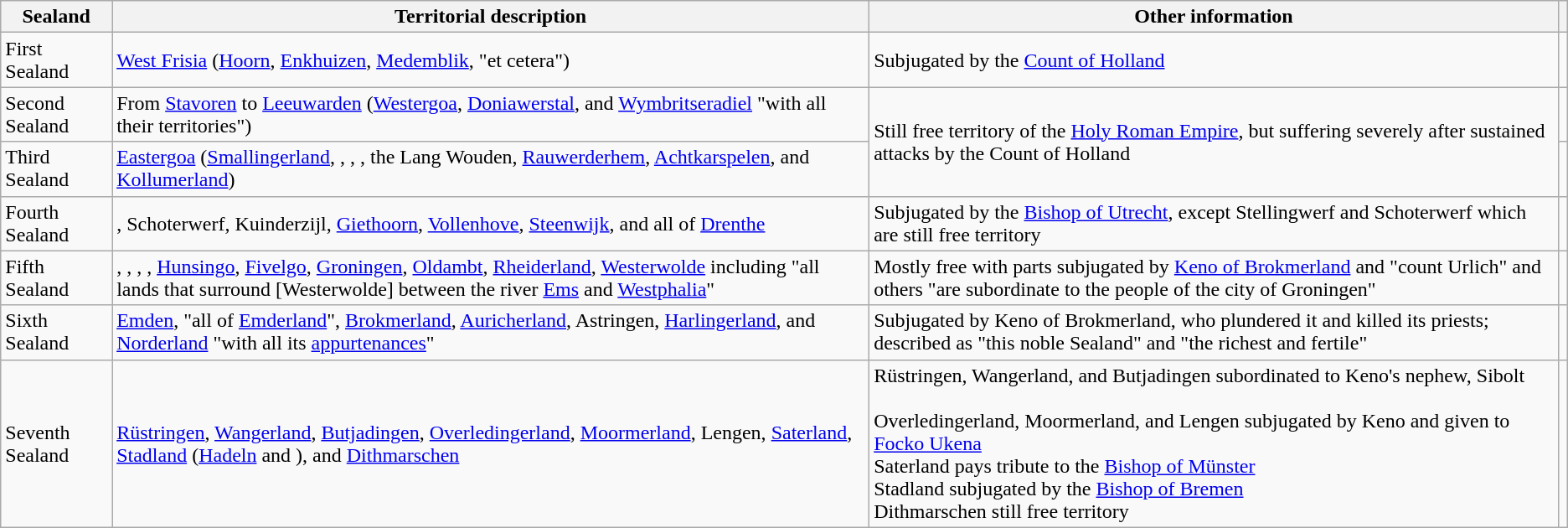<table class="wikitable">
<tr>
<th>Sealand</th>
<th>Territorial description</th>
<th>Other information</th>
<th></th>
</tr>
<tr>
<td>First Sealand</td>
<td><a href='#'>West Frisia</a> (<a href='#'>Hoorn</a>, <a href='#'>Enkhuizen</a>, <a href='#'>Medemblik</a>, "et cetera")</td>
<td>Subjugated by the <a href='#'>Count of Holland</a></td>
<td></td>
</tr>
<tr>
<td>Second Sealand</td>
<td>From <a href='#'>Stavoren</a> to <a href='#'>Leeuwarden</a> (<a href='#'>Westergoa</a>, <a href='#'>Doniawerstal</a>, and <a href='#'>Wymbritseradiel</a> "with all their territories")</td>
<td rowspan="2">Still free territory of the <a href='#'>Holy Roman Empire</a>, but suffering severely after sustained attacks by the Count of Holland</td>
<td></td>
</tr>
<tr>
<td>Third Sealand</td>
<td><a href='#'>Eastergoa</a> (<a href='#'>Smallingerland</a>, , , , the Lang Wouden, <a href='#'>Rauwerderhem</a>, <a href='#'>Achtkarspelen</a>, and <a href='#'>Kollumerland</a>)</td>
<td></td>
</tr>
<tr>
<td>Fourth Sealand</td>
<td>, Schoterwerf, Kuinderzijl, <a href='#'>Giethoorn</a>, <a href='#'>Vollenhove</a>, <a href='#'>Steenwijk</a>, and all of <a href='#'>Drenthe</a></td>
<td>Subjugated by the <a href='#'>Bishop of Utrecht</a>, except Stellingwerf and Schoterwerf which are still free territory</td>
<td></td>
</tr>
<tr>
<td>Fifth Sealand</td>
<td>, , , , <a href='#'>Hunsingo</a>, <a href='#'>Fivelgo</a>, <a href='#'>Groningen</a>, <a href='#'>Oldambt</a>, <a href='#'>Rheiderland</a>, <a href='#'>Westerwolde</a> including "all lands that surround [Westerwolde] between the river <a href='#'>Ems</a> and <a href='#'>Westphalia</a>"</td>
<td>Mostly free with parts subjugated by <a href='#'>Keno of Brokmerland</a> and "count Urlich" and others "are subordinate to the people of the city of Groningen"</td>
<td></td>
</tr>
<tr>
<td>Sixth Sealand</td>
<td><a href='#'>Emden</a>, "all of <a href='#'>Emderland</a>", <a href='#'>Brokmerland</a>, <a href='#'>Auricherland</a>, Astringen, <a href='#'>Harlingerland</a>, and <a href='#'>Norderland</a> "with all its <a href='#'>appurtenances</a>"</td>
<td>Subjugated by Keno of Brokmerland, who plundered it and killed its priests; described as "this noble Sealand" and "the richest and fertile"</td>
<td></td>
</tr>
<tr>
<td>Seventh Sealand</td>
<td><a href='#'>Rüstringen</a>, <a href='#'>Wangerland</a>, <a href='#'>Butjadingen</a>, <a href='#'>Overledingerland</a>, <a href='#'>Moormerland</a>, Lengen, <a href='#'>Saterland</a>, <a href='#'>Stadland</a> (<a href='#'>Hadeln</a> and ), and <a href='#'>Dithmarschen</a></td>
<td>Rüstringen, Wangerland, and Butjadingen subordinated to Keno's nephew, Sibolt<br><br>Overledingerland, Moormerland, and Lengen subjugated by Keno and given to <a href='#'>Focko Ukena</a><br>
Saterland pays tribute to the <a href='#'>Bishop of Münster</a><br>
Stadland subjugated by the <a href='#'>Bishop of Bremen</a><br>
Dithmarschen still free territory</td>
<td></td>
</tr>
</table>
